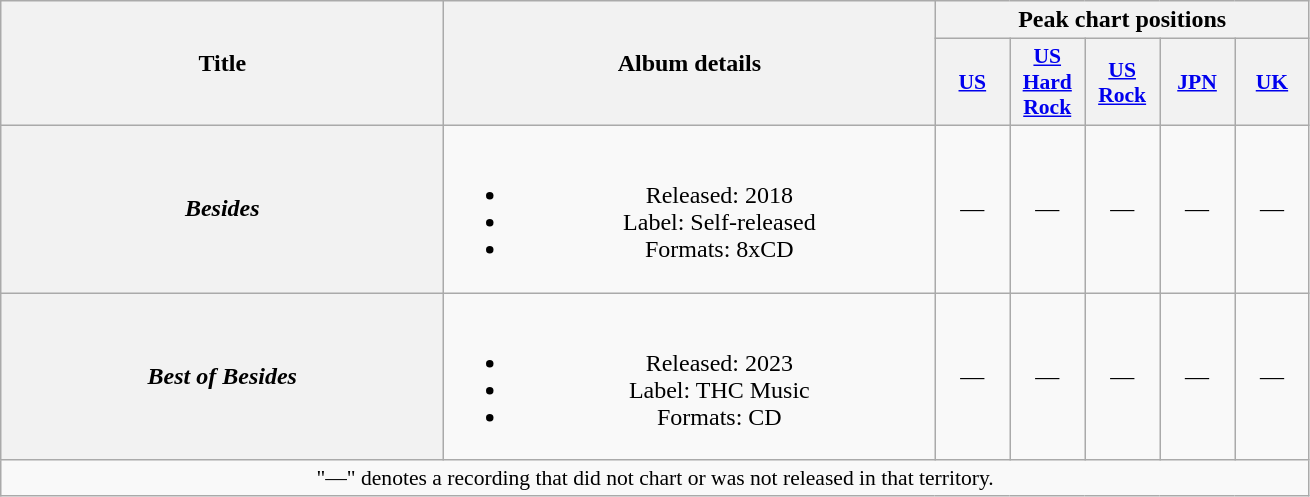<table class="wikitable plainrowheaders" style="text-align:center;">
<tr>
<th scope="col" rowspan="2" style="width:18em;">Title</th>
<th scope="col" rowspan="2" style="width:20em;">Album details</th>
<th scope="col" colspan="5">Peak chart positions</th>
</tr>
<tr>
<th scope="col" style="width:3em;font-size:90%;"><a href='#'>US</a><br></th>
<th scope="col" style="width:3em;font-size:90%;"><a href='#'>US<br>Hard Rock</a><br></th>
<th scope="col" style="width:3em;font-size:90%;"><a href='#'>US<br>Rock</a><br></th>
<th scope="col" style="width:3em;font-size:90%;"><a href='#'>JPN</a><br></th>
<th scope="col" style="width:3em;font-size:90%;"><a href='#'>UK</a><br></th>
</tr>
<tr>
<th scope="row"><em>Besides</em></th>
<td><br><ul><li>Released: 2018</li><li>Label: Self-released</li><li>Formats: 8xCD</li></ul></td>
<td>—</td>
<td>—</td>
<td>—</td>
<td>—</td>
<td>—</td>
</tr>
<tr>
<th scope="row"><em>Best of Besides</em></th>
<td><br><ul><li>Released: 2023</li><li>Label: THC Music</li><li>Formats: CD</li></ul></td>
<td>—</td>
<td>—</td>
<td>—</td>
<td>—</td>
<td>—</td>
</tr>
<tr>
<td colspan="10" style="font-size:90%">"—" denotes a recording that did not chart or was not released in that territory.</td>
</tr>
</table>
